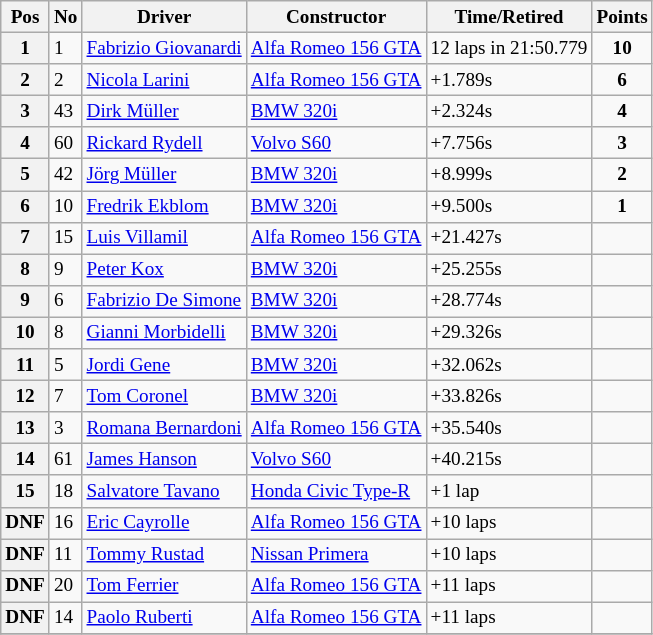<table class="wikitable" style="font-size: 80%;">
<tr>
<th>Pos</th>
<th>No</th>
<th>Driver</th>
<th>Constructor</th>
<th>Time/Retired</th>
<th>Points</th>
</tr>
<tr>
<th>1</th>
<td>1</td>
<td> <a href='#'>Fabrizio Giovanardi</a></td>
<td><a href='#'>Alfa Romeo 156 GTA</a></td>
<td>12 laps in 21:50.779</td>
<td style="text-align:center"><strong>10</strong></td>
</tr>
<tr>
<th>2</th>
<td>2</td>
<td> <a href='#'>Nicola Larini</a></td>
<td><a href='#'>Alfa Romeo 156 GTA</a></td>
<td>+1.789s</td>
<td style="text-align:center"><strong>6</strong></td>
</tr>
<tr>
<th>3</th>
<td>43</td>
<td> <a href='#'>Dirk Müller</a></td>
<td><a href='#'>BMW 320i</a></td>
<td>+2.324s</td>
<td style="text-align:center"><strong>4</strong></td>
</tr>
<tr>
<th>4</th>
<td>60</td>
<td> <a href='#'>Rickard Rydell</a></td>
<td><a href='#'>Volvo S60</a></td>
<td>+7.756s</td>
<td style="text-align:center"><strong>3</strong></td>
</tr>
<tr>
<th>5</th>
<td>42</td>
<td> <a href='#'>Jörg Müller</a></td>
<td><a href='#'>BMW 320i</a></td>
<td>+8.999s</td>
<td style="text-align:center"><strong>2</strong></td>
</tr>
<tr>
<th>6</th>
<td>10</td>
<td> <a href='#'>Fredrik Ekblom</a></td>
<td><a href='#'>BMW 320i</a></td>
<td>+9.500s</td>
<td style="text-align:center"><strong>1</strong></td>
</tr>
<tr>
<th>7</th>
<td>15</td>
<td> <a href='#'>Luis Villamil</a></td>
<td><a href='#'>Alfa Romeo 156 GTA</a></td>
<td>+21.427s</td>
<td></td>
</tr>
<tr>
<th>8</th>
<td>9</td>
<td> <a href='#'>Peter Kox</a></td>
<td><a href='#'>BMW 320i</a></td>
<td>+25.255s</td>
<td></td>
</tr>
<tr>
<th>9</th>
<td>6</td>
<td> <a href='#'>Fabrizio De Simone</a></td>
<td><a href='#'>BMW 320i</a></td>
<td>+28.774s</td>
<td></td>
</tr>
<tr>
<th>10</th>
<td>8</td>
<td> <a href='#'>Gianni Morbidelli</a></td>
<td><a href='#'>BMW 320i</a></td>
<td>+29.326s</td>
<td></td>
</tr>
<tr>
<th>11</th>
<td>5</td>
<td> <a href='#'>Jordi Gene</a></td>
<td><a href='#'>BMW 320i</a></td>
<td>+32.062s</td>
<td></td>
</tr>
<tr>
<th>12</th>
<td>7</td>
<td> <a href='#'>Tom Coronel</a></td>
<td><a href='#'>BMW 320i</a></td>
<td>+33.826s</td>
<td></td>
</tr>
<tr>
<th>13</th>
<td>3</td>
<td> <a href='#'>Romana Bernardoni</a></td>
<td><a href='#'>Alfa Romeo 156 GTA</a></td>
<td>+35.540s</td>
<td></td>
</tr>
<tr>
<th>14</th>
<td>61</td>
<td> <a href='#'>James Hanson</a></td>
<td><a href='#'>Volvo S60</a></td>
<td>+40.215s</td>
<td></td>
</tr>
<tr>
<th>15</th>
<td>18</td>
<td> <a href='#'>Salvatore Tavano</a></td>
<td><a href='#'>Honda Civic Type-R</a></td>
<td>+1 lap</td>
<td></td>
</tr>
<tr>
<th>DNF</th>
<td>16</td>
<td> <a href='#'>Eric Cayrolle</a></td>
<td><a href='#'>Alfa Romeo 156 GTA</a></td>
<td>+10 laps</td>
<td></td>
</tr>
<tr>
<th>DNF</th>
<td>11</td>
<td> <a href='#'>Tommy Rustad</a></td>
<td><a href='#'>Nissan Primera</a></td>
<td>+10 laps</td>
<td></td>
</tr>
<tr>
<th>DNF</th>
<td>20</td>
<td> <a href='#'>Tom Ferrier</a></td>
<td><a href='#'>Alfa Romeo 156 GTA</a></td>
<td>+11 laps</td>
<td></td>
</tr>
<tr>
<th>DNF</th>
<td>14</td>
<td> <a href='#'>Paolo Ruberti</a></td>
<td><a href='#'>Alfa Romeo 156 GTA</a></td>
<td>+11 laps</td>
<td></td>
</tr>
<tr>
</tr>
</table>
